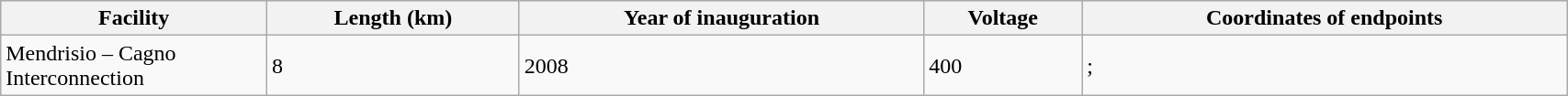<table class="wikitable sortable" width="90%">
<tr bgcolor="#dfdfdf">
<th width="17%">Facility</th>
<th>Length (km)</th>
<th>Year of inauguration</th>
<th>Voltage</th>
<th>Coordinates of endpoints</th>
</tr>
<tr>
<td>Mendrisio – Cagno Interconnection</td>
<td>8</td>
<td>2008</td>
<td>400</td>
<td> ; </td>
</tr>
</table>
